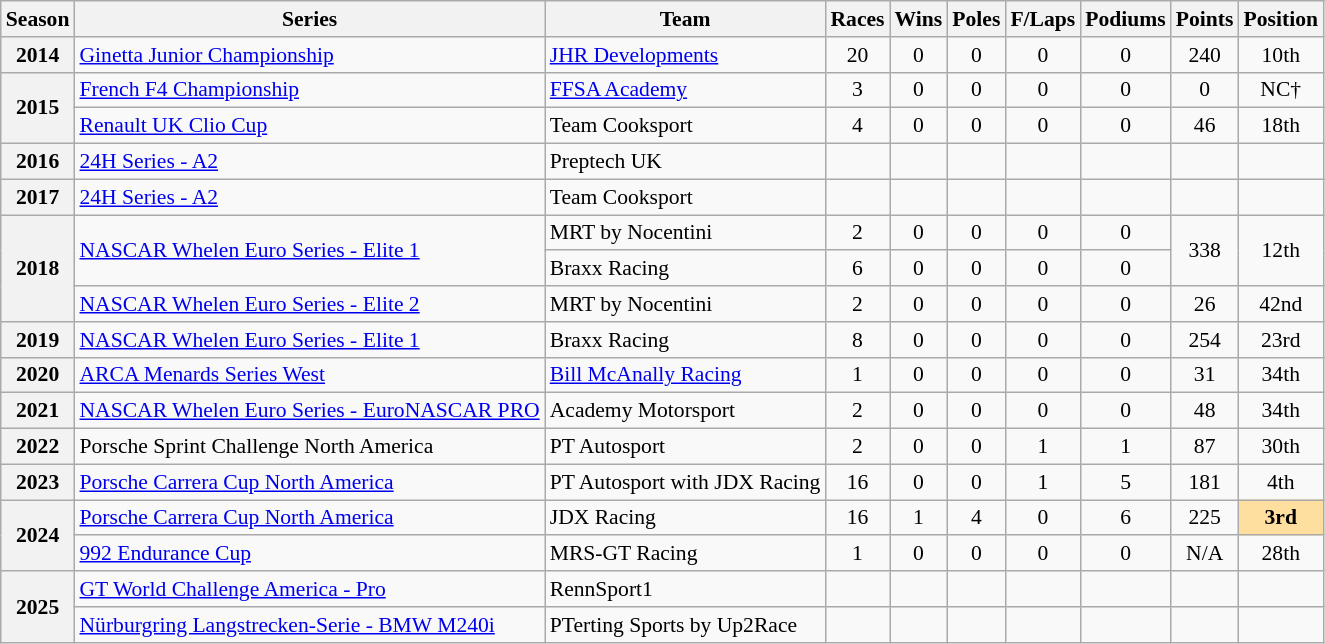<table class="wikitable" style="font-size: 90%; text-align:center">
<tr>
<th>Season</th>
<th>Series</th>
<th>Team</th>
<th>Races</th>
<th>Wins</th>
<th>Poles</th>
<th>F/Laps</th>
<th>Podiums</th>
<th>Points</th>
<th>Position</th>
</tr>
<tr>
<th>2014</th>
<td align=left><a href='#'>Ginetta Junior Championship</a></td>
<td align=left><a href='#'>JHR Developments</a></td>
<td>20</td>
<td>0</td>
<td>0</td>
<td>0</td>
<td>0</td>
<td>240</td>
<td>10th</td>
</tr>
<tr>
<th rowspan="2">2015</th>
<td align=left><a href='#'>French F4 Championship</a></td>
<td align=left><a href='#'>FFSA Academy</a></td>
<td>3</td>
<td>0</td>
<td>0</td>
<td>0</td>
<td>0</td>
<td>0</td>
<td>NC†</td>
</tr>
<tr>
<td align=left><a href='#'>Renault UK Clio Cup</a></td>
<td align=left>Team Cooksport</td>
<td>4</td>
<td>0</td>
<td>0</td>
<td>0</td>
<td>0</td>
<td>46</td>
<td>18th</td>
</tr>
<tr>
<th>2016</th>
<td align=left><a href='#'>24H Series - A2</a></td>
<td align=left>Preptech UK</td>
<td></td>
<td></td>
<td></td>
<td></td>
<td></td>
<td></td>
<td></td>
</tr>
<tr>
<th>2017</th>
<td align=left><a href='#'>24H Series - A2</a></td>
<td align=left>Team Cooksport</td>
<td></td>
<td></td>
<td></td>
<td></td>
<td></td>
<td></td>
<td></td>
</tr>
<tr>
<th rowspan="3">2018</th>
<td rowspan="2" align=left><a href='#'>NASCAR Whelen Euro Series - Elite 1</a></td>
<td align=left>MRT by Nocentini</td>
<td>2</td>
<td>0</td>
<td>0</td>
<td>0</td>
<td>0</td>
<td rowspan="2">338</td>
<td rowspan="2">12th</td>
</tr>
<tr>
<td align=left>Braxx Racing</td>
<td>6</td>
<td>0</td>
<td>0</td>
<td>0</td>
<td>0</td>
</tr>
<tr>
<td align=left><a href='#'>NASCAR Whelen Euro Series - Elite 2</a></td>
<td align=left>MRT by Nocentini</td>
<td>2</td>
<td>0</td>
<td>0</td>
<td>0</td>
<td>0</td>
<td>26</td>
<td>42nd</td>
</tr>
<tr>
<th>2019</th>
<td align=left><a href='#'>NASCAR Whelen Euro Series - Elite 1</a></td>
<td align=left>Braxx Racing</td>
<td>8</td>
<td>0</td>
<td>0</td>
<td>0</td>
<td>0</td>
<td>254</td>
<td>23rd</td>
</tr>
<tr>
<th>2020</th>
<td align=left><a href='#'>ARCA Menards Series West</a></td>
<td align=left><a href='#'>Bill McAnally Racing</a></td>
<td>1</td>
<td>0</td>
<td>0</td>
<td>0</td>
<td>0</td>
<td>31</td>
<td>34th</td>
</tr>
<tr>
<th>2021</th>
<td align=left><a href='#'>NASCAR Whelen Euro Series - EuroNASCAR PRO</a></td>
<td align=left>Academy Motorsport</td>
<td>2</td>
<td>0</td>
<td>0</td>
<td>0</td>
<td>0</td>
<td>48</td>
<td>34th</td>
</tr>
<tr>
<th>2022</th>
<td align=left>Porsche Sprint Challenge North America</td>
<td align=left>PT Autosport</td>
<td>2</td>
<td>0</td>
<td>0</td>
<td>1</td>
<td>1</td>
<td>87</td>
<td>30th</td>
</tr>
<tr>
<th>2023</th>
<td align=left><a href='#'>Porsche Carrera Cup North America</a></td>
<td align=left>PT Autosport with JDX Racing</td>
<td>16</td>
<td>0</td>
<td>0</td>
<td>1</td>
<td>5</td>
<td>181</td>
<td>4th</td>
</tr>
<tr>
<th rowspan="2">2024</th>
<td align=left><a href='#'>Porsche Carrera Cup North America</a></td>
<td align=left>JDX Racing</td>
<td>16</td>
<td>1</td>
<td>4</td>
<td>0</td>
<td>6</td>
<td>225</td>
<td style="background:#FFDF9F"><strong>3rd</strong></td>
</tr>
<tr>
<td align=left><a href='#'>992 Endurance Cup</a></td>
<td align=left>MRS-GT Racing</td>
<td>1</td>
<td>0</td>
<td>0</td>
<td>0</td>
<td>0</td>
<td>N/A</td>
<td>28th</td>
</tr>
<tr>
<th rowspan="2">2025</th>
<td align=left><a href='#'>GT World Challenge America - Pro</a></td>
<td align=left>RennSport1</td>
<td></td>
<td></td>
<td></td>
<td></td>
<td></td>
<td></td>
<td></td>
</tr>
<tr>
<td align=left><a href='#'>Nürburgring Langstrecken-Serie - BMW M240i</a></td>
<td align=left>PTerting Sports by Up2Race</td>
<td></td>
<td></td>
<td></td>
<td></td>
<td></td>
<td></td>
<td></td>
</tr>
</table>
